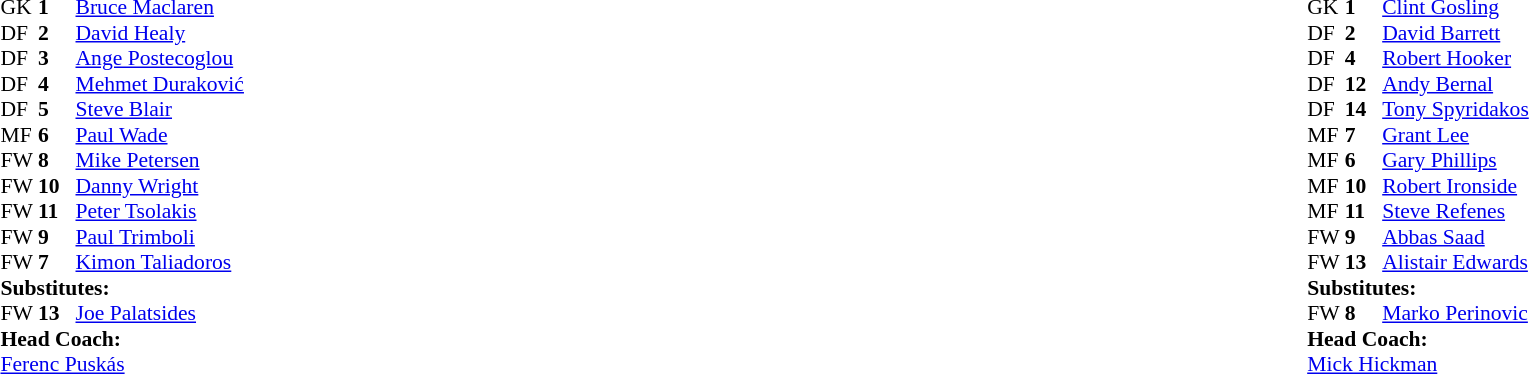<table width="100%">
<tr>
<td valign="top" width="40%"><br><table style="font-size:90%" cellspacing="0" cellpadding="0">
<tr>
<th width=25></th>
<th width=25></th>
</tr>
<tr>
<td>GK</td>
<td><strong>1</strong></td>
<td> <a href='#'>Bruce Maclaren</a></td>
</tr>
<tr>
<td>DF</td>
<td><strong>2</strong></td>
<td> <a href='#'>David Healy</a></td>
</tr>
<tr>
<td>DF</td>
<td><strong>3</strong></td>
<td> <a href='#'>Ange Postecoglou</a></td>
</tr>
<tr>
<td>DF</td>
<td><strong>4</strong></td>
<td> <a href='#'>Mehmet Duraković</a></td>
</tr>
<tr>
<td>DF</td>
<td><strong>5</strong></td>
<td> <a href='#'>Steve Blair</a></td>
</tr>
<tr>
<td>MF</td>
<td><strong>6</strong></td>
<td> <a href='#'>Paul Wade</a></td>
</tr>
<tr>
<td>FW</td>
<td><strong>8</strong></td>
<td> <a href='#'>Mike Petersen</a></td>
</tr>
<tr>
<td>FW</td>
<td><strong>10</strong></td>
<td> <a href='#'>Danny Wright</a></td>
<td></td>
<td></td>
</tr>
<tr>
<td>FW</td>
<td><strong>11</strong></td>
<td> <a href='#'>Peter Tsolakis</a></td>
</tr>
<tr>
<td>FW</td>
<td><strong>9</strong></td>
<td> <a href='#'>Paul Trimboli</a></td>
</tr>
<tr>
<td>FW</td>
<td><strong>7</strong></td>
<td> <a href='#'>Kimon Taliadoros</a></td>
</tr>
<tr>
<td colspan=3><strong>Substitutes:</strong></td>
</tr>
<tr>
<td>FW</td>
<td><strong>13</strong></td>
<td> <a href='#'>Joe Palatsides</a></td>
<td></td>
<td></td>
</tr>
<tr>
<td colspan=3><strong>Head Coach:</strong></td>
</tr>
<tr>
<td colspan=3> <a href='#'>Ferenc Puskás</a></td>
</tr>
</table>
</td>
<td valign="top"></td>
<td valign="top" width="50%"><br><table style="font-size:90%; margin:auto" cellspacing="0" cellpadding="0">
<tr>
<th width=25></th>
<th width=25></th>
</tr>
<tr>
<td>GK</td>
<td><strong>1</strong></td>
<td> <a href='#'>Clint Gosling</a></td>
</tr>
<tr>
<td>DF</td>
<td><strong>2</strong></td>
<td> <a href='#'>David Barrett</a></td>
</tr>
<tr>
<td>DF</td>
<td><strong>4</strong></td>
<td> <a href='#'>Robert Hooker</a></td>
</tr>
<tr>
<td>DF</td>
<td><strong>12</strong></td>
<td> <a href='#'>Andy Bernal</a></td>
</tr>
<tr>
<td>DF</td>
<td><strong>14</strong></td>
<td> <a href='#'>Tony Spyridakos</a></td>
</tr>
<tr>
<td>MF</td>
<td><strong>7</strong></td>
<td> <a href='#'>Grant Lee</a></td>
</tr>
<tr>
<td>MF</td>
<td><strong>6</strong></td>
<td> <a href='#'>Gary Phillips</a></td>
</tr>
<tr>
<td>MF</td>
<td><strong>10</strong></td>
<td> <a href='#'>Robert Ironside</a></td>
</tr>
<tr>
<td>MF</td>
<td><strong>11</strong></td>
<td> <a href='#'>Steve Refenes</a></td>
<td></td>
<td></td>
</tr>
<tr>
<td>FW</td>
<td><strong>9</strong></td>
<td> <a href='#'>Abbas Saad</a></td>
</tr>
<tr>
<td>FW</td>
<td><strong>13</strong></td>
<td> <a href='#'>Alistair Edwards</a></td>
</tr>
<tr>
<td colspan=3><strong>Substitutes:</strong></td>
</tr>
<tr>
<td>FW</td>
<td><strong>8</strong></td>
<td> <a href='#'>Marko Perinovic</a></td>
<td></td>
<td></td>
</tr>
<tr>
<td colspan=3><strong>Head Coach:</strong></td>
</tr>
<tr>
<td colspan=3> <a href='#'>Mick Hickman</a></td>
</tr>
</table>
</td>
</tr>
</table>
